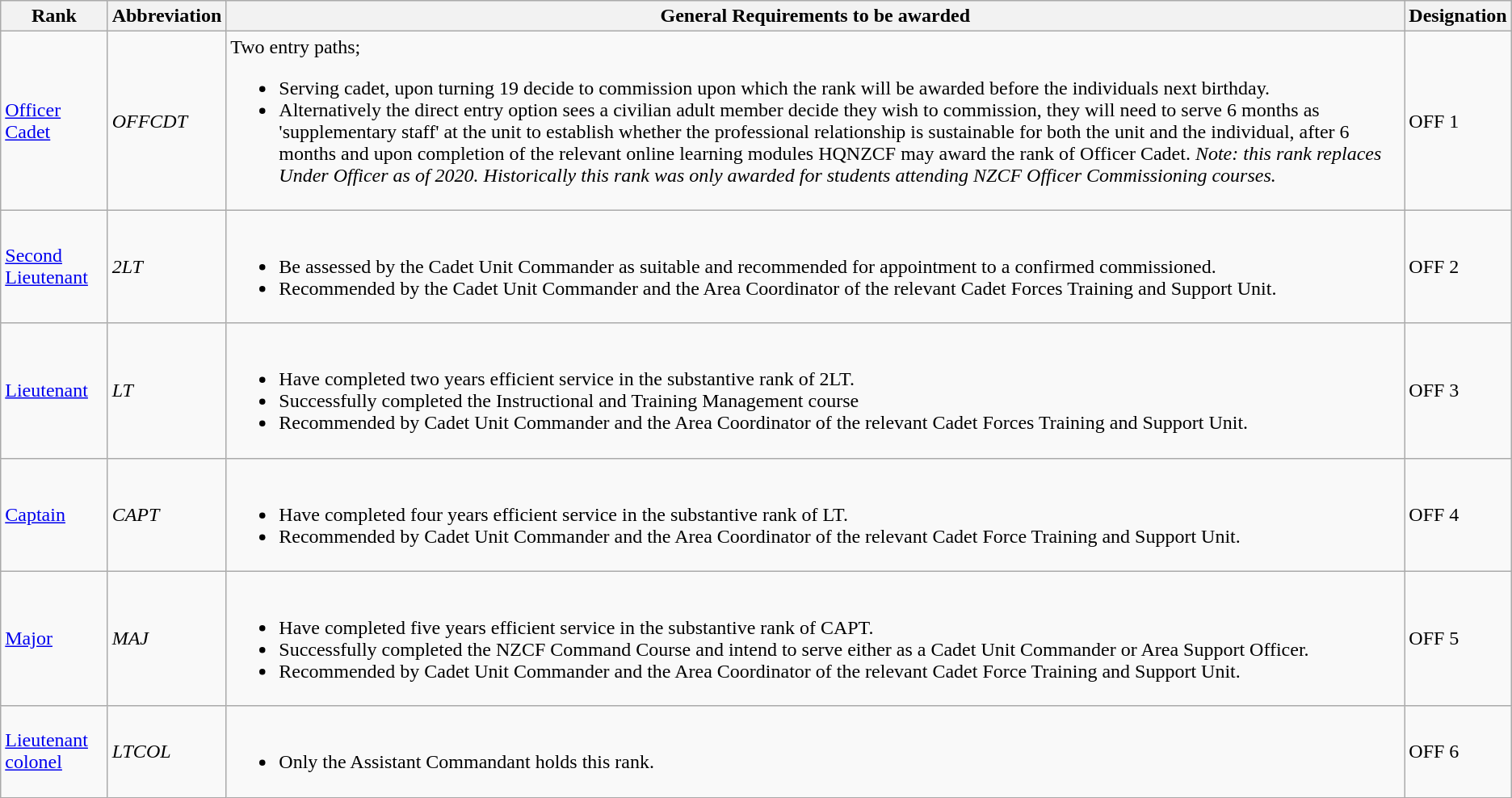<table class="wikitable mw-collapsible mw-collapsed">
<tr>
<th>Rank</th>
<th>Abbreviation</th>
<th>General Requirements to be awarded</th>
<th>Designation</th>
</tr>
<tr>
<td><a href='#'>Officer Cadet</a></td>
<td><em>OFFCDT</em></td>
<td>Two entry paths;<br><ul><li>Serving cadet, upon turning 19 decide to commission upon which the rank will be awarded before the individuals next birthday.</li><li>Alternatively the direct entry option sees a civilian adult member decide they wish to commission, they will need to serve 6 months as 'supplementary staff'  at the unit to establish whether the professional relationship is sustainable for both the unit and the individual, after 6 months and upon completion of the relevant online learning modules HQNZCF may award the rank of Officer Cadet. <em>Note: this rank replaces Under Officer as of 2020. Historically this rank was only awarded for students attending NZCF Officer Commissioning courses.</em></li></ul></td>
<td>OFF 1</td>
</tr>
<tr>
<td><a href='#'>Second Lieutenant</a></td>
<td><em>2LT</em></td>
<td><br><ul><li>Be assessed by the Cadet Unit Commander as suitable and recommended for appointment to a confirmed commissioned.</li><li>Recommended by the Cadet Unit Commander and the Area Coordinator of the relevant Cadet Forces Training and Support Unit.</li></ul></td>
<td>OFF 2</td>
</tr>
<tr>
<td><a href='#'>Lieutenant</a></td>
<td><em>LT</em></td>
<td><br><ul><li>Have completed two years efficient service in the substantive rank of 2LT.</li><li>Successfully completed the Instructional and Training Management course</li><li>Recommended by Cadet Unit Commander and the Area Coordinator of the relevant Cadet Forces Training and Support Unit.</li></ul></td>
<td>OFF 3</td>
</tr>
<tr>
<td><a href='#'>Captain</a></td>
<td><em>CAPT</em></td>
<td><br><ul><li>Have completed four years efficient service in the substantive rank of LT.</li><li>Recommended by Cadet Unit Commander and the Area Coordinator of the relevant Cadet Force Training and Support Unit.</li></ul></td>
<td>OFF 4</td>
</tr>
<tr>
<td><a href='#'>Major</a></td>
<td><em>MAJ</em></td>
<td><br><ul><li>Have completed five years efficient service in the substantive rank of CAPT.</li><li>Successfully completed the NZCF Command Course and intend to serve either as a Cadet Unit Commander or Area Support Officer.</li><li>Recommended by Cadet Unit Commander and the Area Coordinator of the relevant Cadet Force Training and Support Unit.</li></ul></td>
<td>OFF 5</td>
</tr>
<tr>
<td><a href='#'>Lieutenant colonel</a></td>
<td><em>LTCOL</em></td>
<td><br><ul><li>Only the Assistant Commandant holds this rank.</li></ul></td>
<td>OFF 6</td>
</tr>
</table>
